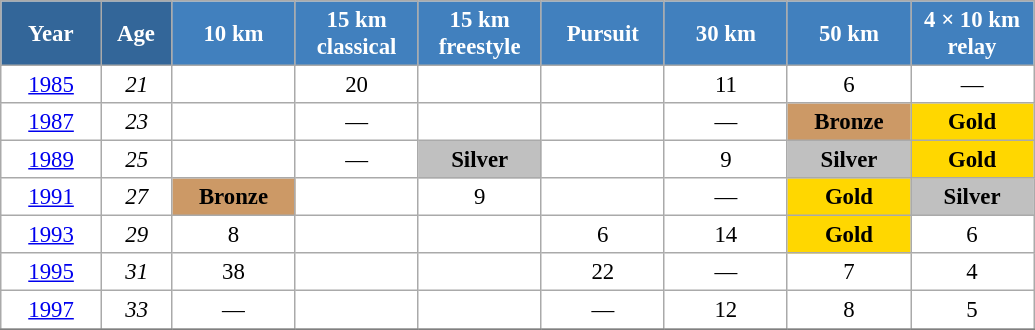<table class="wikitable" style="font-size:95%; text-align:center; border:grey solid 1px; border-collapse:collapse; background:#ffffff;">
<tr>
<th style="background-color:#369; color:white; width:60px;"> Year </th>
<th style="background-color:#369; color:white; width:40px;"> Age </th>
<th style="background-color:#4180be; color:white; width:75px;"> 10 km </th>
<th style="background-color:#4180be; color:white; width:75px;"> 15 km <br> classical </th>
<th style="background-color:#4180be; color:white; width:75px;"> 15 km <br> freestyle </th>
<th style="background-color:#4180be; color:white; width:75px;"> Pursuit </th>
<th style="background-color:#4180be; color:white; width:75px;"> 30 km </th>
<th style="background-color:#4180be; color:white; width:75px;"> 50 km </th>
<th style="background-color:#4180be; color:white; width:75px;"> 4 × 10 km <br> relay </th>
</tr>
<tr>
<td><a href='#'>1985</a></td>
<td><em>21</em></td>
<td></td>
<td>20</td>
<td></td>
<td></td>
<td>11</td>
<td>6</td>
<td>—</td>
</tr>
<tr>
<td><a href='#'>1987</a></td>
<td><em>23</em></td>
<td></td>
<td>—</td>
<td></td>
<td></td>
<td>—</td>
<td bgcolor="cc9966"><strong>Bronze</strong></td>
<td style="background:gold;"><strong>Gold</strong></td>
</tr>
<tr>
<td><a href='#'>1989</a></td>
<td><em>25</em></td>
<td></td>
<td>—</td>
<td style="background:silver;"><strong>Silver</strong></td>
<td></td>
<td>9</td>
<td style="background:silver;"><strong>Silver</strong></td>
<td style="background:gold;"><strong>Gold</strong></td>
</tr>
<tr>
<td><a href='#'>1991</a></td>
<td><em>27</em></td>
<td bgcolor="cc9966"><strong>Bronze</strong></td>
<td></td>
<td>9</td>
<td></td>
<td>—</td>
<td style="background:gold;"><strong>Gold</strong></td>
<td style="background:silver;"><strong>Silver</strong></td>
</tr>
<tr>
<td><a href='#'>1993</a></td>
<td><em>29</em></td>
<td>8</td>
<td></td>
<td></td>
<td>6</td>
<td>14</td>
<td style="background:gold;"><strong>Gold</strong></td>
<td>6</td>
</tr>
<tr>
<td><a href='#'>1995</a></td>
<td><em>31</em></td>
<td>38</td>
<td></td>
<td></td>
<td>22</td>
<td>—</td>
<td>7</td>
<td>4</td>
</tr>
<tr>
<td><a href='#'>1997</a></td>
<td><em>33</em></td>
<td>—</td>
<td></td>
<td></td>
<td>—</td>
<td>12</td>
<td>8</td>
<td>5</td>
</tr>
<tr>
</tr>
</table>
